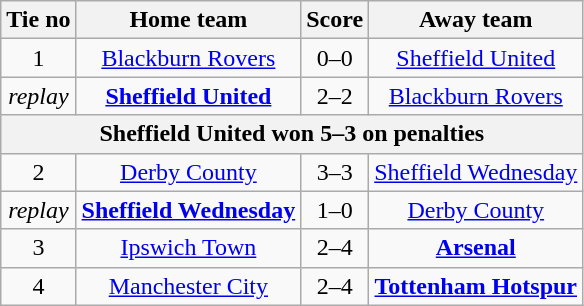<table class="wikitable" style="text-align: center">
<tr>
<th>Tie no</th>
<th>Home team</th>
<th>Score</th>
<th>Away team</th>
</tr>
<tr>
<td>1</td>
<td><a href='#'>Blackburn Rovers</a></td>
<td>0–0</td>
<td><a href='#'>Sheffield United</a></td>
</tr>
<tr>
<td><em>replay</em></td>
<td><strong><a href='#'>Sheffield United</a></strong></td>
<td>2–2</td>
<td><a href='#'>Blackburn Rovers</a></td>
</tr>
<tr>
<th colspan=4>Sheffield United won 5–3 on penalties</th>
</tr>
<tr>
<td>2</td>
<td><a href='#'>Derby County</a></td>
<td>3–3</td>
<td><a href='#'>Sheffield Wednesday</a></td>
</tr>
<tr>
<td><em>replay</em></td>
<td><strong><a href='#'>Sheffield Wednesday</a></strong></td>
<td>1–0</td>
<td><a href='#'>Derby County</a></td>
</tr>
<tr>
<td>3</td>
<td><a href='#'>Ipswich Town</a></td>
<td>2–4</td>
<td><strong><a href='#'>Arsenal</a></strong></td>
</tr>
<tr>
<td>4</td>
<td><a href='#'>Manchester City</a></td>
<td>2–4</td>
<td><strong><a href='#'>Tottenham Hotspur</a></strong></td>
</tr>
</table>
